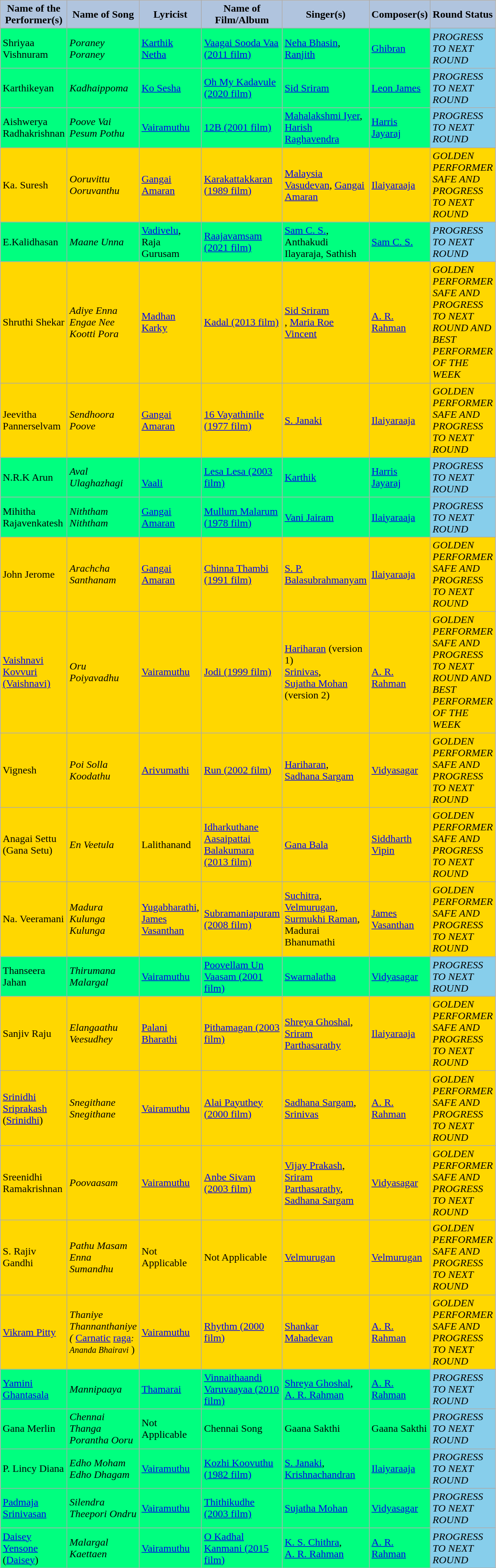<table class="wikitable">
<tr>
<th style="width:5pt; background:LightSteelBlue;">Name of the Performer(s)</th>
<th style="width:5pt; background:LightSteelBlue;">Name of Song</th>
<th style="width:5pt; background:LightSteelBlue;">Lyricist</th>
<th style="width:5pt; background:LightSteelBlue;">Name of Film/Album</th>
<th style="width:5pt; background:LightSteelBlue;">Singer(s)</th>
<th style="width:5pt; background:LightSteelBlue;">Composer(s)</th>
<th style="width:5pt; background:LightSteelBlue;">Round Status</th>
</tr>
<tr>
<td bgcolor="#00FF7F">Shriyaa Vishnuram</td>
<td bgcolor="#00FF7F"><em>Poraney Poraney</em></td>
<td bgcolor="#00FF7F"><a href='#'>Karthik Netha</a></td>
<td bgcolor="#00FF7F"><a href='#'>Vaagai Sooda Vaa (2011 film)</a></td>
<td bgcolor="#00FF7F"><a href='#'>Neha Bhasin</a>, <a href='#'>Ranjith</a></td>
<td bgcolor="#00FF7F"><a href='#'>Ghibran</a></td>
<td bgcolor="skyblue"><em>PROGRESS TO NEXT ROUND</em></td>
</tr>
<tr>
<td bgcolor="#00FF7F">Karthikeyan</td>
<td bgcolor="#00FF7F"><em>Kadhaippoma</em></td>
<td bgcolor="#00FF7F"><a href='#'>Ko Sesha</a></td>
<td bgcolor="#00FF7F"><a href='#'>Oh My Kadavule (2020 film)</a></td>
<td bgcolor="#00FF7F"><a href='#'>Sid Sriram</a></td>
<td bgcolor="#00FF7F"><a href='#'>Leon James</a></td>
<td bgcolor="skyblue"><em>PROGRESS TO NEXT ROUND</em></td>
</tr>
<tr>
<td bgcolor="#00FF7F">Aishwerya Radhakrishnan</td>
<td bgcolor="#00FF7F"><em>Poove Vai Pesum Pothu</em></td>
<td bgcolor="#00FF7F"><a href='#'>Vairamuthu</a></td>
<td bgcolor="#00FF7F"><a href='#'>12B (2001 film)</a></td>
<td bgcolor="#00FF7F"><a href='#'>Mahalakshmi Iyer</a>,<br><a href='#'>Harish Raghavendra</a></td>
<td bgcolor="#00FF7F"><a href='#'>Harris Jayaraj</a></td>
<td bgcolor="skyblue"><em>PROGRESS TO NEXT ROUND</em></td>
</tr>
<tr>
<td bgcolor="#FFD700">Ka. Suresh</td>
<td bgcolor="#FFD700"><em>Ooruvittu Ooruvanthu</em></td>
<td bgcolor="#FFD700"><a href='#'>Gangai Amaran</a></td>
<td bgcolor="#FFD700"><a href='#'>Karakattakkaran (1989 film)</a></td>
<td bgcolor="#FFD700"><a href='#'>Malaysia Vasudevan</a>, <a href='#'>Gangai Amaran</a></td>
<td bgcolor="#FFD700"><a href='#'>Ilaiyaraaja</a></td>
<td bgcolor="#FFD700"><em>GOLDEN PERFORMER SAFE AND PROGRESS TO NEXT ROUND</em></td>
</tr>
<tr>
<td bgcolor="#00FF7F">E.Kalidhasan</td>
<td bgcolor="#00FF7F"><em>Maane Unna</em></td>
<td bgcolor="#00FF7F"><a href='#'>Vadivelu</a>,<br> Raja Gurusam</td>
<td bgcolor="#00FF7F"><a href='#'>Raajavamsam (2021 film)</a></td>
<td bgcolor="#00FF7F"><a href='#'>Sam C. S.</a>, Anthakudi Ilayaraja, Sathish</td>
<td bgcolor="#00FF7F"><a href='#'>Sam C. S.</a></td>
<td bgcolor="skyblue"><em>PROGRESS TO NEXT ROUND</em></td>
</tr>
<tr>
<td bgcolor="#FFD700">Shruthi Shekar</td>
<td bgcolor="#FFD700"><em>Adiye Enna Engae Nee Kootti Pora</em></td>
<td bgcolor="#FFD700"><a href='#'>Madhan Karky</a></td>
<td bgcolor="#FFD700"><a href='#'>Kadal (2013 film)</a></td>
<td bgcolor="#FFD700"><a href='#'>Sid Sriram</a><br>, <a href='#'>Maria Roe Vincent</a></td>
<td bgcolor="#FFD700"><a href='#'>A. R. Rahman</a></td>
<td bgcolor="#FFD700"><em>GOLDEN PERFORMER SAFE AND PROGRESS TO NEXT ROUND AND BEST PERFORMER OF THE WEEK</em></td>
</tr>
<tr>
<td bgcolor="#FFD700">Jeevitha Pannerselvam</td>
<td bgcolor="#FFD700"><em>Sendhoora Poove</em></td>
<td bgcolor="#FFD700"><a href='#'>Gangai Amaran</a></td>
<td bgcolor="#FFD700"><a href='#'>16 Vayathinile (1977 film)</a></td>
<td bgcolor="#FFD700"><a href='#'>S. Janaki</a></td>
<td bgcolor="#FFD700"><a href='#'>Ilaiyaraaja</a></td>
<td bgcolor="#FFD700"><em>GOLDEN PERFORMER SAFE AND PROGRESS TO NEXT ROUND</em></td>
</tr>
<tr>
<td bgcolor="#00FF7F">N.R.K Arun</td>
<td bgcolor="#00FF7F"><em>Aval Ulaghazhagi</em></td>
<td bgcolor="#00FF7F"><br><a href='#'>Vaali</a></td>
<td bgcolor="#00FF7F"><a href='#'>Lesa Lesa (2003 film)</a></td>
<td bgcolor="#00FF7F"><a href='#'>Karthik</a></td>
<td bgcolor="#00FF7F"><a href='#'>Harris Jayaraj</a></td>
<td bgcolor="skyblue"><em>PROGRESS TO NEXT ROUND</em></td>
</tr>
<tr>
<td bgcolor="#00FF7F">Mihitha Rajavenkatesh</td>
<td bgcolor="#00FF7F"><em>Niththam Niththam</em></td>
<td bgcolor="#00FF7F"><a href='#'>Gangai Amaran</a></td>
<td bgcolor="#00FF7F"><a href='#'>Mullum Malarum (1978 film)</a></td>
<td bgcolor="#00FF7F"><a href='#'>Vani Jairam</a></td>
<td bgcolor="#00FF7F"><a href='#'>Ilaiyaraaja</a></td>
<td bgcolor="skyblue"><em>PROGRESS TO NEXT ROUND</em></td>
</tr>
<tr>
<td bgcolor="#FFD700">John Jerome</td>
<td bgcolor="#FFD700"><em>Arachcha Santhanam</em></td>
<td bgcolor="#FFD700"><a href='#'>Gangai Amaran</a></td>
<td bgcolor="#FFD700"><a href='#'>Chinna Thambi (1991 film)</a></td>
<td bgcolor="#FFD700"><a href='#'>S. P. Balasubrahmanyam</a></td>
<td bgcolor="#FFD700"><a href='#'>Ilaiyaraaja</a></td>
<td bgcolor="#FFD700"><em>GOLDEN PERFORMER SAFE AND PROGRESS TO NEXT ROUND</em></td>
</tr>
<tr>
<td bgcolor="#FFD700"><a href='#'>Vaishnavi Kovvuri</a> <a href='#'>(Vaishnavi)</a></td>
<td bgcolor="#FFD700"><em>Oru Poiyavadhu</em></td>
<td bgcolor="#FFD700"><a href='#'>Vairamuthu</a></td>
<td bgcolor="#FFD700"><a href='#'>Jodi (1999 film)</a></td>
<td bgcolor="#FFD700"><a href='#'>Hariharan</a> (version 1)<br><a href='#'>Srinivas</a>,<br> <a href='#'>Sujatha Mohan</a> (version 2)</td>
<td bgcolor="#FFD700"><br><a href='#'>A. R. Rahman</a></td>
<td bgcolor="#FFD700"><em>GOLDEN PERFORMER SAFE AND PROGRESS TO NEXT ROUND AND BEST PERFORMER OF THE WEEK</em></td>
</tr>
<tr>
<td bgcolor="#FFD700">Vignesh</td>
<td bgcolor="#FFD700"><em>Poi Solla Koodathu</em></td>
<td bgcolor="#FFD700"><a href='#'>Arivumathi</a></td>
<td bgcolor="#FFD700"><a href='#'>Run (2002 film)</a></td>
<td bgcolor="#FFD700"><a href='#'>Hariharan</a>,<br><a href='#'>Sadhana Sargam</a></td>
<td bgcolor="#FFD700"><a href='#'>Vidyasagar</a></td>
<td bgcolor="#FFD700"><em>GOLDEN PERFORMER SAFE AND PROGRESS TO NEXT ROUND</em></td>
</tr>
<tr>
<td bgcolor="#FFD700">Anagai Settu (Gana Setu)</td>
<td bgcolor="#FFD700"><em>En Veetula</em></td>
<td bgcolor="#FFD700">Lalithanand</td>
<td bgcolor="#FFD700"><a href='#'>Idharkuthane Aasaipattai Balakumara (2013 film)</a></td>
<td bgcolor="#FFD700"><a href='#'>Gana Bala</a></td>
<td bgcolor="#FFD700"><a href='#'>Siddharth Vipin</a></td>
<td bgcolor="#FFD700"><em>GOLDEN PERFORMER SAFE AND PROGRESS TO NEXT ROUND</em></td>
</tr>
<tr>
<td bgcolor="#FFD700">Na. Veeramani</td>
<td bgcolor="#FFD700"><em>Madura Kulunga Kulunga</em></td>
<td bgcolor="#FFD700"><a href='#'>Yugabharathi</a>, <a href='#'>James Vasanthan</a></td>
<td bgcolor="#FFD700"><a href='#'>Subramaniapuram (2008 film)</a></td>
<td bgcolor="#FFD700"><a href='#'>Suchitra</a>, <a href='#'>Velmurugan</a>,<br><a href='#'>Surmukhi Raman</a>, Madurai Bhanumathi</td>
<td bgcolor="#FFD700"><a href='#'>James Vasanthan</a></td>
<td bgcolor="#FFD700"><em>GOLDEN PERFORMER SAFE AND PROGRESS TO NEXT ROUND</em></td>
</tr>
<tr>
<td bgcolor="#00FF7F">Thanseera Jahan</td>
<td bgcolor="#00FF7F"><em>Thirumana Malargal</em></td>
<td bgcolor="#00FF7F"><a href='#'>Vairamuthu</a></td>
<td bgcolor="#00FF7F"><a href='#'>Poovellam Un Vaasam (2001 film)</a></td>
<td bgcolor="#00FF7F"><a href='#'>Swarnalatha</a></td>
<td bgcolor="#00FF7F"><a href='#'>Vidyasagar</a></td>
<td bgcolor="skyblue"><em>PROGRESS TO NEXT ROUND</em></td>
</tr>
<tr>
<td bgcolor="#FFD700">Sanjiv Raju</td>
<td bgcolor="#FFD700"><em>Elangaathu Veesudhey</em></td>
<td bgcolor="#FFD700"><a href='#'>Palani Bharathi</a></td>
<td bgcolor="#FFD700"><a href='#'>Pithamagan (2003 film)</a></td>
<td bgcolor="#FFD700"><a href='#'>Shreya Ghoshal</a>, <a href='#'>Sriram Parthasarathy</a></td>
<td bgcolor="#FFD700"><a href='#'>Ilaiyaraaja</a></td>
<td bgcolor="#FFD700"><em>GOLDEN PERFORMER SAFE AND PROGRESS TO NEXT ROUND</em></td>
</tr>
<tr>
<td bgcolor="#FFD700"><a href='#'>Srinidhi Sriprakash</a><br>(<a href='#'>Srinidhi</a>)</td>
<td bgcolor="#FFD700"><em>Snegithane Snegithane</em></td>
<td bgcolor="#FFD700"><a href='#'>Vairamuthu</a></td>
<td bgcolor="#FFD700"><a href='#'>Alai Payuthey (2000 film)</a></td>
<td bgcolor="#FFD700"><a href='#'>Sadhana Sargam</a>,<br><a href='#'>Srinivas</a></td>
<td bgcolor="#FFD700"><a href='#'>A. R. Rahman</a></td>
<td bgcolor="#FFD700"><em>GOLDEN PERFORMER SAFE AND PROGRESS TO NEXT ROUND</em></td>
</tr>
<tr>
<td bgcolor="#FFD700">Sreenidhi Ramakrishnan</td>
<td bgcolor="#FFD700"><em>Poovaasam</em></td>
<td bgcolor="#FFD700"><a href='#'>Vairamuthu</a></td>
<td bgcolor="#FFD700"><a href='#'>Anbe Sivam (2003 film)</a></td>
<td bgcolor="#FFD700"><a href='#'>Vijay Prakash</a>, <a href='#'>Sriram Parthasarathy</a>,<br><a href='#'>Sadhana Sargam</a></td>
<td bgcolor="#FFD700"><a href='#'>Vidyasagar</a></td>
<td bgcolor="#FFD700"><em>GOLDEN PERFORMER SAFE AND PROGRESS TO NEXT ROUND</em></td>
</tr>
<tr>
<td bgcolor="#FFD700">S. Rajiv Gandhi</td>
<td bgcolor="#FFD700"><em>Pathu Masam Enna Sumandhu</em></td>
<td bgcolor="#FFD700">Not Applicable</td>
<td bgcolor="#FFD700">Not Applicable</td>
<td bgcolor="#FFD700"><a href='#'>Velmurugan</a></td>
<td bgcolor="#FFD700"><a href='#'>Velmurugan</a></td>
<td bgcolor="#FFD700"><em>GOLDEN PERFORMER SAFE AND PROGRESS TO NEXT ROUND</em></td>
</tr>
<tr>
<td bgcolor="#FFD700"><a href='#'>Vikram Pitty</a></td>
<td bgcolor="#FFD700"><em>Thaniye Thannanthaniye (</em> <a href='#'>Carnatic</a> <a href='#'>raga</a><em><small>: Ananda Bhairavi</small></em> )</td>
<td bgcolor="#FFD700"><a href='#'>Vairamuthu</a></td>
<td bgcolor="#FFD700"><a href='#'>Rhythm (2000 film)</a></td>
<td bgcolor="#FFD700"><a href='#'>Shankar Mahadevan</a></td>
<td bgcolor="#FFD700"><a href='#'>A. R. Rahman</a></td>
<td bgcolor="#FFD700"><em>GOLDEN PERFORMER SAFE AND PROGRESS TO NEXT ROUND</em></td>
</tr>
<tr>
<td bgcolor="#00FF7F"><a href='#'>Yamini Ghantasala</a></td>
<td bgcolor="#00FF7F"><em>Mannipaaya</em></td>
<td bgcolor="#00FF7F"><a href='#'>Thamarai</a></td>
<td bgcolor="#00FF7F"><a href='#'>Vinnaithaandi Varuvaayaa (2010 film)</a></td>
<td bgcolor="#00FF7F"><a href='#'>Shreya Ghoshal</a>,<br><a href='#'>A. R. Rahman</a></td>
<td bgcolor="#00FF7F"><a href='#'>A. R. Rahman</a></td>
<td bgcolor="skyblue"><em>PROGRESS TO NEXT ROUND</em></td>
</tr>
<tr>
<td bgcolor="#00FF7F">Gana Merlin</td>
<td bgcolor="#00FF7F"><em>Chennai Thanga Porantha Ooru</em></td>
<td bgcolor="#00FF7F">Not Applicable</td>
<td bgcolor="#00FF7F">Chennai Song</td>
<td bgcolor="#00FF7F">Gaana Sakthi</td>
<td bgcolor="#00FF7F">Gaana Sakthi</td>
<td bgcolor="skyblue"><em>PROGRESS TO NEXT ROUND</em></td>
</tr>
<tr>
<td bgcolor="#00FF7F">P. Lincy Diana</td>
<td bgcolor="#00FF7F"><em>Edho Moham Edho Dhagam</em></td>
<td bgcolor="#00FF7F"><a href='#'>Vairamuthu</a></td>
<td bgcolor="#00FF7F"><a href='#'>Kozhi Koovuthu (1982 film)</a></td>
<td bgcolor="#00FF7F"><a href='#'>S. Janaki</a>, <a href='#'>Krishnachandran</a></td>
<td bgcolor="#00FF7F"><a href='#'>Ilaiyaraaja</a></td>
<td bgcolor="skyblue"><em>PROGRESS TO NEXT ROUND</em></td>
</tr>
<tr>
<td bgcolor="#00FF7F"><a href='#'>Padmaja Srinivasan</a></td>
<td bgcolor="#00FF7F"><em>Silendra Theepori Ondru</em></td>
<td bgcolor="#00FF7F"><a href='#'>Vairamuthu</a></td>
<td bgcolor="#00FF7F"><a href='#'>Thithikudhe (2003 film)</a></td>
<td bgcolor="#00FF7F"><a href='#'>Sujatha Mohan</a></td>
<td bgcolor="#00FF7F"><a href='#'>Vidyasagar</a></td>
<td bgcolor="skyblue"><em>PROGRESS TO NEXT ROUND</em></td>
</tr>
<tr>
<td bgcolor="#00FF7F"><a href='#'>Daisey Yensone</a><br>(<a href='#'>Daisey</a>)</td>
<td bgcolor="#00FF7F"><em>Malargal Kaettaen</em></td>
<td bgcolor="#00FF7F"><a href='#'>Vairamuthu</a></td>
<td bgcolor="#00FF7F"><a href='#'>O Kadhal Kanmani (2015 film)</a></td>
<td bgcolor="#00FF7F"><a href='#'>K. S. Chithra</a>,<br> <a href='#'>A. R. Rahman</a></td>
<td bgcolor="#00FF7F"><a href='#'>A. R. Rahman</a></td>
<td bgcolor="skyblue"><em>PROGRESS TO NEXT ROUND</em></td>
</tr>
</table>
